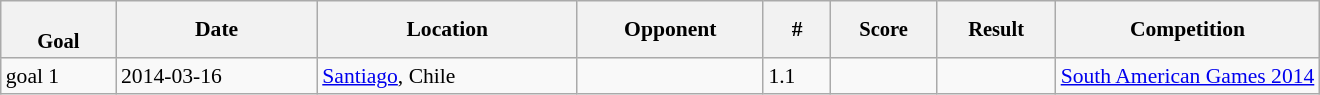<table class="wikitable collapsible sortable" style="font-size:90%">
<tr>
<th data-sort-type="number" style="font-size:95%;"><br>Goal</th>
<th>Date</th>
<th>Location</th>
<th>Opponent</th>
<th>#</th>
<th data-sort-type="number" style="font-size:95%;">Score</th>
<th data-sort-type="number" style="font-size:95%;">Result</th>
<th width="20%">Competition</th>
</tr>
<tr>
<td>goal 1</td>
<td>2014-03-16</td>
<td> <a href='#'>Santiago</a>, Chile</td>
<td></td>
<td>1.1</td>
<td></td>
<td></td>
<td><a href='#'>South American Games 2014</a></td>
</tr>
</table>
